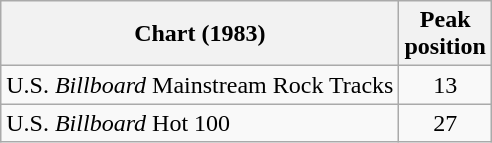<table class="wikitable sortable">
<tr>
<th align="left">Chart (1983)</th>
<th align="center">Peak<br>position</th>
</tr>
<tr>
<td>U.S. <em>Billboard</em> Mainstream Rock Tracks</td>
<td align="center">13</td>
</tr>
<tr>
<td>U.S. <em>Billboard</em> Hot 100</td>
<td align="center">27</td>
</tr>
</table>
